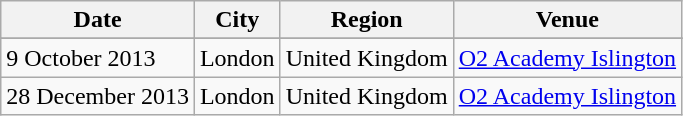<table class="wikitable">
<tr>
<th>Date</th>
<th>City</th>
<th>Region</th>
<th>Venue</th>
</tr>
<tr>
</tr>
<tr sold out live shows>
<td>9 October 2013</td>
<td>London</td>
<td>United Kingdom</td>
<td><a href='#'>O2 Academy Islington</a></td>
</tr>
<tr>
<td>28 December 2013</td>
<td>London</td>
<td>United Kingdom</td>
<td><a href='#'>O2 Academy Islington</a></td>
</tr>
</table>
